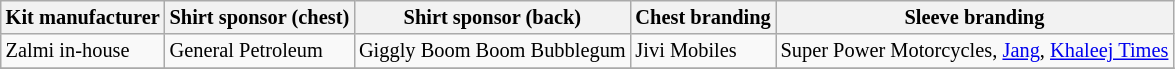<table class="wikitable"  style="font-size:85%;">
<tr>
<th>Kit manufacturer</th>
<th>Shirt sponsor (chest)</th>
<th>Shirt sponsor (back)</th>
<th>Chest branding</th>
<th>Sleeve branding</th>
</tr>
<tr>
<td>Zalmi in-house</td>
<td>General Petroleum</td>
<td>Giggly Boom Boom Bubblegum</td>
<td>Jivi Mobiles</td>
<td>Super Power Motorcycles, <a href='#'>Jang</a>, <a href='#'>Khaleej Times</a></td>
</tr>
<tr>
</tr>
</table>
